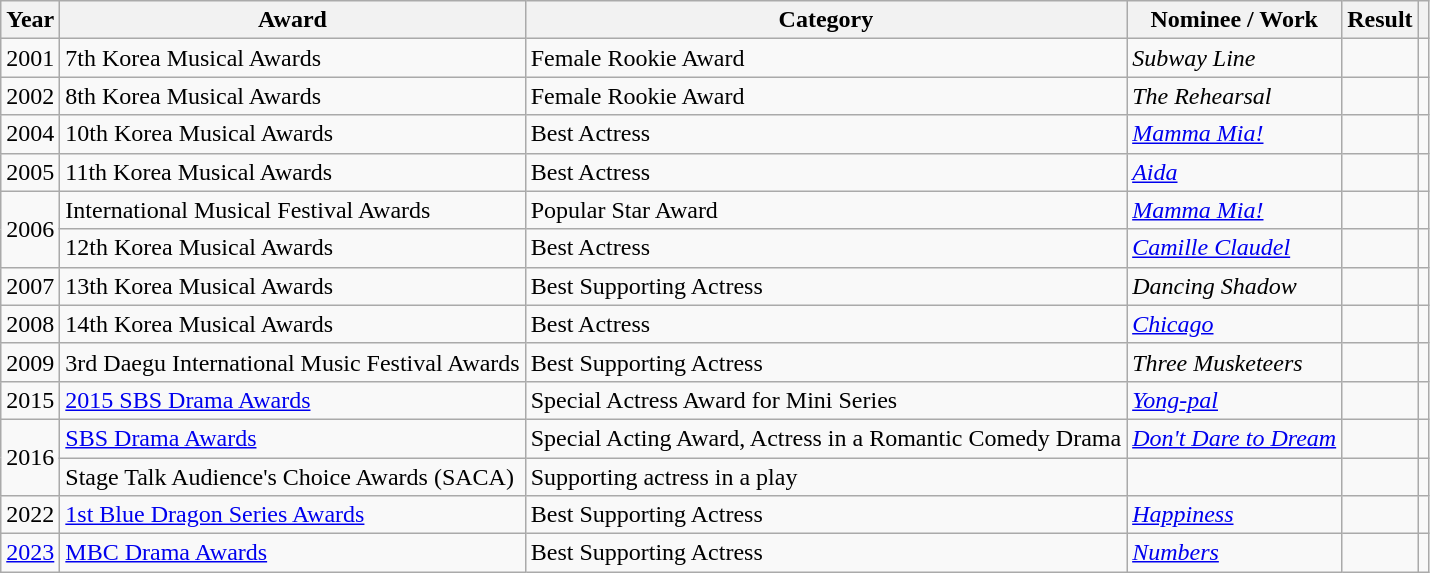<table class="wikitable sortable">
<tr>
<th>Year</th>
<th>Award</th>
<th>Category</th>
<th>Nominee / Work</th>
<th>Result</th>
<th></th>
</tr>
<tr>
<td>2001</td>
<td>7th Korea Musical Awards</td>
<td>Female Rookie Award</td>
<td><em>Subway Line</em></td>
<td></td>
<td></td>
</tr>
<tr>
<td>2002</td>
<td>8th Korea Musical Awards</td>
<td>Female Rookie Award</td>
<td><em>The Rehearsal</em></td>
<td></td>
<td></td>
</tr>
<tr>
<td>2004</td>
<td>10th Korea Musical Awards</td>
<td>Best Actress</td>
<td><em><a href='#'>Mamma Mia!</a></em></td>
<td></td>
<td></td>
</tr>
<tr>
<td>2005</td>
<td>11th Korea Musical Awards</td>
<td>Best Actress</td>
<td><em><a href='#'>Aida</a></em></td>
<td></td>
<td></td>
</tr>
<tr>
<td rowspan="2">2006</td>
<td>International Musical Festival Awards</td>
<td>Popular Star Award</td>
<td><em><a href='#'>Mamma Mia!</a></em></td>
<td></td>
<td></td>
</tr>
<tr>
<td>12th Korea Musical Awards</td>
<td>Best Actress</td>
<td><em><a href='#'>Camille Claudel</a></em></td>
<td></td>
<td></td>
</tr>
<tr>
<td>2007</td>
<td>13th Korea Musical Awards</td>
<td>Best Supporting Actress</td>
<td><em>Dancing Shadow</em></td>
<td></td>
<td></td>
</tr>
<tr>
<td>2008</td>
<td>14th Korea Musical Awards</td>
<td>Best Actress</td>
<td><em><a href='#'>Chicago</a></em></td>
<td></td>
<td></td>
</tr>
<tr>
<td>2009</td>
<td>3rd Daegu International Music Festival Awards</td>
<td>Best Supporting Actress</td>
<td><em>Three Musketeers</em></td>
<td></td>
<td></td>
</tr>
<tr>
<td>2015</td>
<td><a href='#'>2015 SBS Drama Awards</a></td>
<td>Special Actress Award for Mini Series</td>
<td><em><a href='#'>Yong-pal</a></em></td>
<td></td>
<td></td>
</tr>
<tr>
<td rowspan="2">2016</td>
<td><a href='#'>SBS Drama Awards</a></td>
<td>Special Acting Award, Actress in a Romantic Comedy Drama</td>
<td><em><a href='#'>Don't Dare to Dream</a></em></td>
<td></td>
<td></td>
</tr>
<tr>
<td>Stage Talk Audience's Choice Awards (SACA)</td>
<td>Supporting actress in a play</td>
<td><em></em></td>
<td></td>
<td></td>
</tr>
<tr>
<td>2022</td>
<td><a href='#'>1st Blue Dragon Series Awards</a></td>
<td>Best Supporting Actress</td>
<td rowspan=1><em><a href='#'>Happiness</a></em></td>
<td></td>
<td></td>
</tr>
<tr>
<td><a href='#'>2023</a></td>
<td><a href='#'>MBC Drama Awards</a></td>
<td>Best Supporting Actress</td>
<td><em><a href='#'>Numbers</a></em></td>
<td></td>
<td></td>
</tr>
</table>
